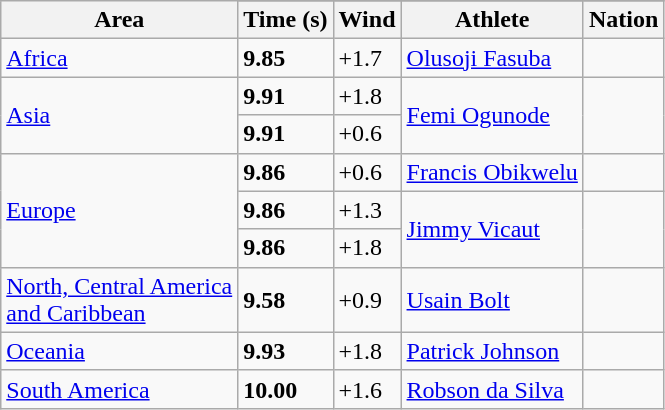<table class="wikitable">
<tr>
<th rowspan=2>Area</th>
</tr>
<tr>
<th>Time (s)</th>
<th>Wind</th>
<th>Athlete</th>
<th>Nation</th>
</tr>
<tr>
<td><a href='#'>Africa</a> </td>
<td><strong>9.85</strong></td>
<td>+1.7</td>
<td><a href='#'>Olusoji Fasuba</a></td>
<td></td>
</tr>
<tr>
<td rowspan="2"><a href='#'>Asia</a> </td>
<td><strong>9.91</strong></td>
<td>+1.8</td>
<td rowspan=2><a href='#'>Femi Ogunode</a></td>
<td rowspan=2></td>
</tr>
<tr>
<td><strong>9.91</strong></td>
<td>+0.6</td>
</tr>
<tr>
<td rowspan=3><a href='#'>Europe</a> </td>
<td><strong>9.86</strong></td>
<td>+0.6</td>
<td><a href='#'>Francis Obikwelu</a></td>
<td></td>
</tr>
<tr>
<td><strong>9.86</strong></td>
<td>+1.3</td>
<td rowspan=2><a href='#'>Jimmy Vicaut</a></td>
<td rowspan=2></td>
</tr>
<tr>
<td><strong>9.86</strong></td>
<td>+1.8</td>
</tr>
<tr>
<td><a href='#'>North, Central America<br> and Caribbean</a> </td>
<td><strong>9.58</strong> </td>
<td>+0.9</td>
<td><a href='#'>Usain Bolt</a></td>
<td></td>
</tr>
<tr>
<td><a href='#'>Oceania</a> </td>
<td><strong>9.93</strong></td>
<td>+1.8</td>
<td><a href='#'>Patrick Johnson</a></td>
<td></td>
</tr>
<tr>
<td><a href='#'>South America</a> </td>
<td><strong>10.00</strong></td>
<td>+1.6</td>
<td><a href='#'>Robson da Silva</a></td>
<td></td>
</tr>
</table>
